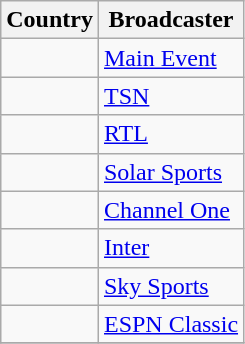<table class="wikitable">
<tr>
<th align=center>Country</th>
<th align=center>Broadcaster</th>
</tr>
<tr>
<td></td>
<td><a href='#'>Main Event</a></td>
</tr>
<tr>
<td></td>
<td><a href='#'>TSN</a></td>
</tr>
<tr>
<td></td>
<td><a href='#'>RTL</a></td>
</tr>
<tr>
<td></td>
<td><a href='#'>Solar Sports</a></td>
</tr>
<tr>
<td></td>
<td><a href='#'>Channel One</a></td>
</tr>
<tr>
<td></td>
<td><a href='#'>Inter</a></td>
</tr>
<tr>
<td></td>
<td><a href='#'>Sky Sports</a></td>
</tr>
<tr>
<td></td>
<td><a href='#'>ESPN Classic</a></td>
</tr>
<tr>
</tr>
</table>
